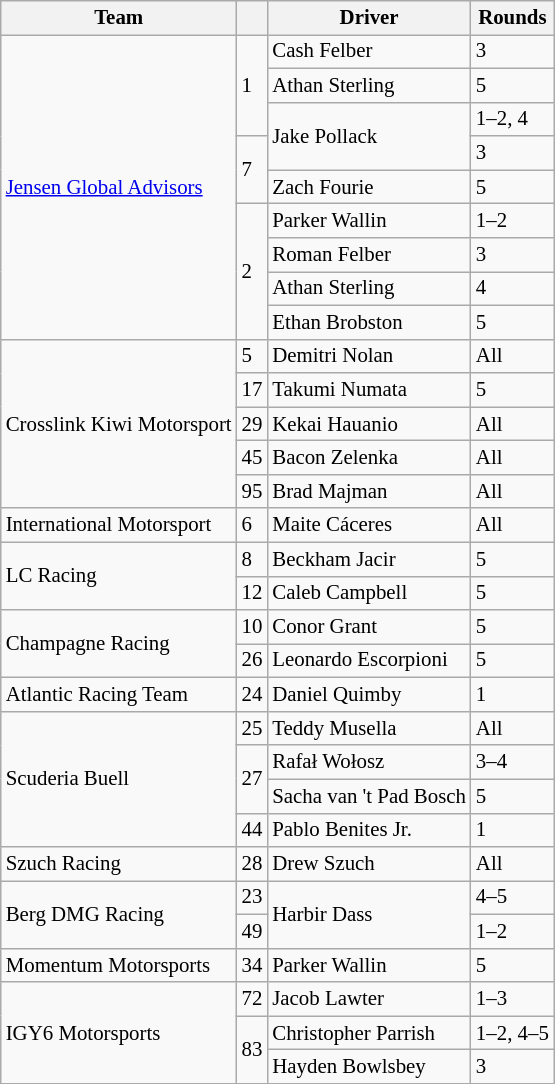<table class="wikitable" style="font-size: 87%">
<tr>
<th>Team</th>
<th></th>
<th>Driver</th>
<th>Rounds</th>
</tr>
<tr>
<td rowspan=9> <a href='#'>Jensen Global Advisors</a></td>
<td rowspan=3>1</td>
<td> Cash Felber</td>
<td>3</td>
</tr>
<tr>
<td> Athan Sterling</td>
<td>5</td>
</tr>
<tr>
<td rowspan=2> Jake Pollack</td>
<td>1–2, 4</td>
</tr>
<tr>
<td rowspan=2>7</td>
<td>3</td>
</tr>
<tr>
<td> Zach Fourie</td>
<td>5</td>
</tr>
<tr>
<td rowspan=4>2</td>
<td> Parker Wallin</td>
<td>1–2</td>
</tr>
<tr>
<td> Roman Felber</td>
<td>3</td>
</tr>
<tr>
<td> Athan Sterling</td>
<td>4</td>
</tr>
<tr>
<td> Ethan Brobston</td>
<td>5</td>
</tr>
<tr>
<td rowspan=5 nowrap> Crosslink Kiwi Motorsport</td>
<td>5</td>
<td> Demitri Nolan</td>
<td>All</td>
</tr>
<tr>
<td>17</td>
<td> Takumi Numata</td>
<td>5</td>
</tr>
<tr>
<td>29</td>
<td> Kekai Hauanio</td>
<td>All</td>
</tr>
<tr>
<td>45</td>
<td> Bacon Zelenka</td>
<td>All</td>
</tr>
<tr>
<td>95</td>
<td> Brad Majman</td>
<td>All</td>
</tr>
<tr>
<td> International Motorsport</td>
<td>6</td>
<td> Maite Cáceres</td>
<td>All</td>
</tr>
<tr>
<td rowspan=2> LC Racing</td>
<td>8</td>
<td> Beckham Jacir</td>
<td>5</td>
</tr>
<tr>
<td>12</td>
<td> Caleb Campbell</td>
<td>5</td>
</tr>
<tr>
<td rowspan=2> Champagne Racing</td>
<td>10</td>
<td> Conor Grant</td>
<td>5</td>
</tr>
<tr>
<td>26</td>
<td> Leonardo Escorpioni</td>
<td>5</td>
</tr>
<tr>
<td> Atlantic Racing Team</td>
<td>24</td>
<td> Daniel Quimby</td>
<td>1</td>
</tr>
<tr>
<td rowspan=4> Scuderia Buell</td>
<td>25</td>
<td> Teddy Musella</td>
<td>All</td>
</tr>
<tr>
<td rowspan=2>27</td>
<td> Rafał Wołosz</td>
<td>3–4</td>
</tr>
<tr>
<td nowrap> Sacha van 't Pad Bosch</td>
<td>5</td>
</tr>
<tr>
<td>44</td>
<td> Pablo Benites Jr.</td>
<td>1</td>
</tr>
<tr>
<td> Szuch Racing</td>
<td>28</td>
<td> Drew Szuch</td>
<td>All</td>
</tr>
<tr>
<td rowspan=2> Berg DMG Racing</td>
<td>23</td>
<td rowspan=2> Harbir Dass</td>
<td>4–5</td>
</tr>
<tr>
<td>49</td>
<td>1–2</td>
</tr>
<tr>
<td> Momentum Motorsports</td>
<td>34</td>
<td> Parker Wallin</td>
<td>5</td>
</tr>
<tr>
<td rowspan=3> IGY6 Motorsports</td>
<td>72</td>
<td> Jacob Lawter</td>
<td>1–3</td>
</tr>
<tr>
<td rowspan=2>83</td>
<td> Christopher Parrish</td>
<td nowrap>1–2, 4–5</td>
</tr>
<tr>
<td> Hayden Bowlsbey</td>
<td>3</td>
</tr>
<tr>
</tr>
</table>
